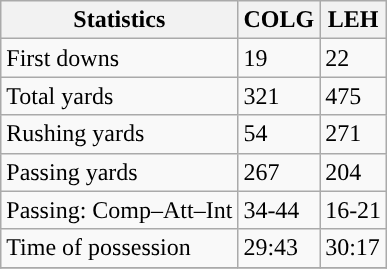<table class="wikitable" style="float: left;">
<tr>
<th>Statistics</th>
<th>COLG</th>
<th>LEH</th>
</tr>
<tr>
<td>First downs</td>
<td>19</td>
<td>22</td>
</tr>
<tr>
<td>Total yards</td>
<td>321</td>
<td>475</td>
</tr>
<tr>
<td>Rushing yards</td>
<td>54</td>
<td>271</td>
</tr>
<tr>
<td>Passing yards</td>
<td>267</td>
<td>204</td>
</tr>
<tr>
<td>Passing: Comp–Att–Int</td>
<td>34-44</td>
<td>16-21</td>
</tr>
<tr>
<td>Time of possession</td>
<td>29:43</td>
<td>30:17</td>
</tr>
<tr>
</tr>
</table>
